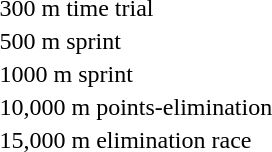<table>
<tr>
<td>300 m time trial</td>
<td></td>
<td></td>
<td></td>
</tr>
<tr>
<td>500 m sprint</td>
<td></td>
<td></td>
<td></td>
</tr>
<tr>
<td>1000 m sprint</td>
<td></td>
<td></td>
<td></td>
</tr>
<tr>
<td>10,000 m points-elimination</td>
<td></td>
<td></td>
<td></td>
</tr>
<tr>
<td>15,000 m elimination race</td>
<td></td>
<td></td>
<td></td>
</tr>
</table>
